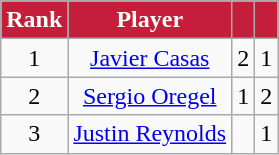<table class="wikitable" style="text-align:center">
<tr>
<th style="background:#C41E3A; color:white; text-align:center;">Rank</th>
<th style="background:#C41E3A; color:white; text-align:center;">Player</th>
<th style="background:#C41E3A; color:white; text-align:center;"></th>
<th style="background:#C41E3A; color:white; text-align:center;"></th>
</tr>
<tr>
<td>1</td>
<td> <a href='#'>Javier Casas</a></td>
<td>2</td>
<td>1</td>
</tr>
<tr>
<td>2</td>
<td> <a href='#'>Sergio Oregel</a></td>
<td>1</td>
<td>2</td>
</tr>
<tr>
<td>3</td>
<td> <a href='#'>Justin Reynolds</a></td>
<td></td>
<td>1</td>
</tr>
</table>
